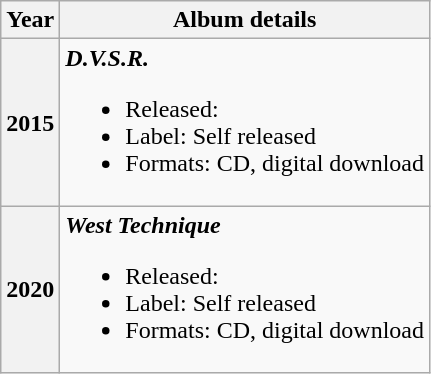<table class="wikitable plainrowheaders"  style="text-align:center;">
<tr>
<th>Year</th>
<th>Album details</th>
</tr>
<tr>
<th scope="row">2015</th>
<td align=left><strong><em>D.V.S.R.</em></strong><br><ul><li>Released: </li><li>Label: Self released</li><li>Formats: CD, digital download</li></ul></td>
</tr>
<tr>
<th scope="row">2020</th>
<td align=left><strong><em>West Technique</em></strong><br><ul><li>Released: </li><li>Label: Self released</li><li>Formats: CD, digital download</li></ul></td>
</tr>
</table>
